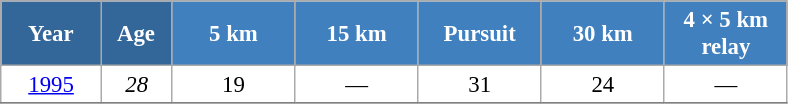<table class="wikitable" style="font-size:95%; text-align:center; border:grey solid 1px; border-collapse:collapse; background:#ffffff;">
<tr>
<th style="background-color:#369; color:white; width:60px;"> Year </th>
<th style="background-color:#369; color:white; width:40px;"> Age </th>
<th style="background-color:#4180be; color:white; width:75px;"> 5 km </th>
<th style="background-color:#4180be; color:white; width:75px;"> 15 km </th>
<th style="background-color:#4180be; color:white; width:75px;"> Pursuit </th>
<th style="background-color:#4180be; color:white; width:75px;"> 30 km </th>
<th style="background-color:#4180be; color:white; width:75px;"> 4 × 5 km <br> relay </th>
</tr>
<tr>
<td><a href='#'>1995</a></td>
<td><em>28</em></td>
<td>19</td>
<td>—</td>
<td>31</td>
<td>24</td>
<td>—</td>
</tr>
<tr>
</tr>
</table>
